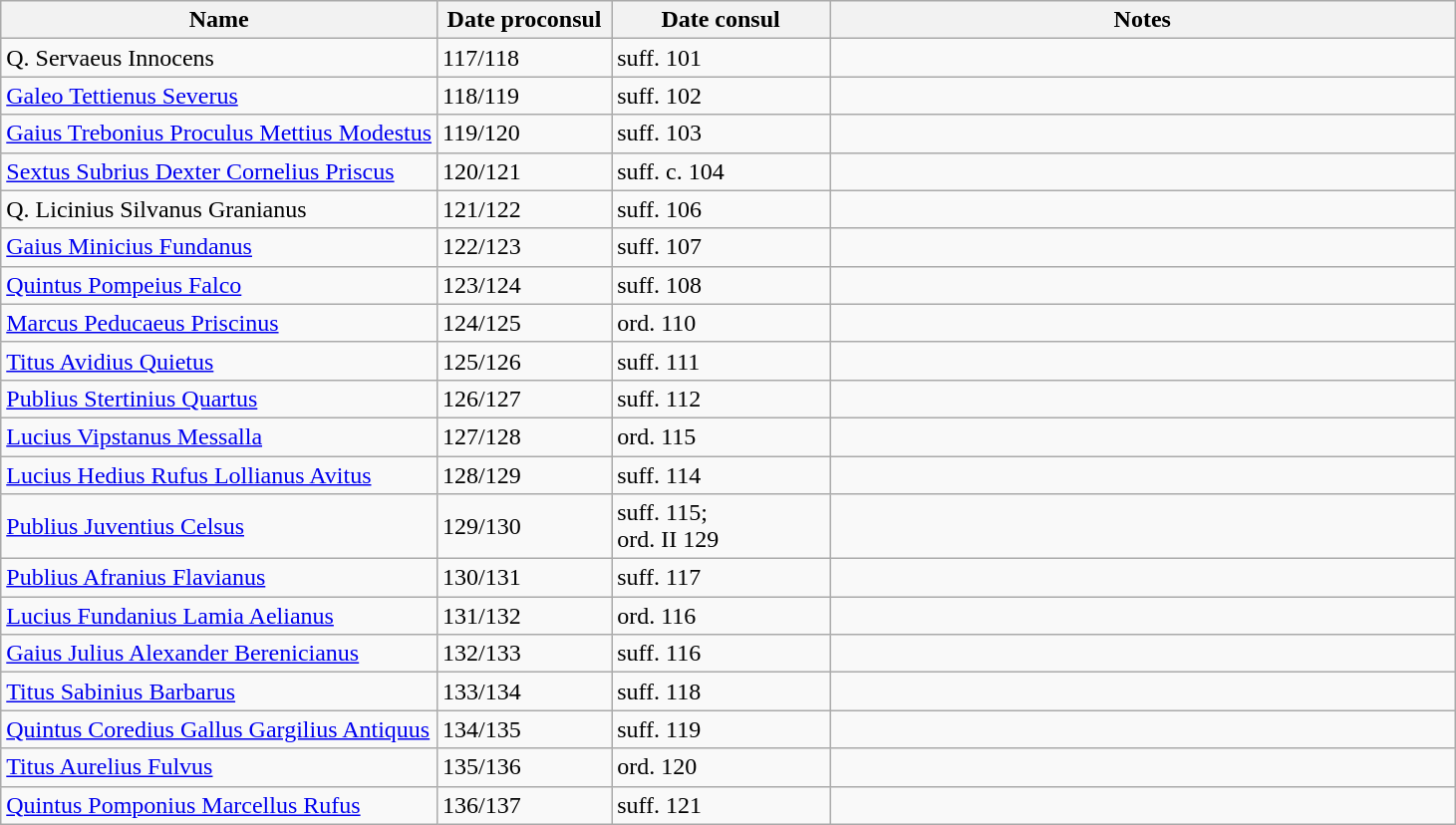<table class="wikitable">
<tr>
<th width=30%>Name</th>
<th width=12%>Date proconsul</th>
<th width=15%>Date consul</th>
<th width=43%>Notes</th>
</tr>
<tr>
<td>Q. Servaeus Innocens</td>
<td>117/118</td>
<td>suff. 101</td>
<td></td>
</tr>
<tr>
<td><a href='#'>Galeo Tettienus Severus</a></td>
<td>118/119</td>
<td>suff. 102</td>
<td></td>
</tr>
<tr>
<td><a href='#'>Gaius Trebonius Proculus Mettius Modestus</a></td>
<td>119/120</td>
<td>suff. 103</td>
<td></td>
</tr>
<tr>
<td><a href='#'>Sextus Subrius Dexter Cornelius Priscus</a></td>
<td>120/121</td>
<td>suff. c. 104</td>
<td></td>
</tr>
<tr>
<td>Q. Licinius Silvanus Granianus</td>
<td>121/122</td>
<td>suff. 106</td>
<td></td>
</tr>
<tr>
<td><a href='#'>Gaius Minicius Fundanus</a></td>
<td>122/123</td>
<td>suff. 107</td>
<td></td>
</tr>
<tr>
<td><a href='#'>Quintus Pompeius Falco</a></td>
<td>123/124</td>
<td>suff. 108</td>
<td></td>
</tr>
<tr>
<td><a href='#'>Marcus Peducaeus Priscinus</a></td>
<td>124/125</td>
<td>ord. 110</td>
<td></td>
</tr>
<tr>
<td><a href='#'>Titus Avidius Quietus</a></td>
<td>125/126</td>
<td>suff. 111</td>
<td></td>
</tr>
<tr>
<td><a href='#'>Publius Stertinius Quartus</a></td>
<td>126/127</td>
<td>suff. 112</td>
<td></td>
</tr>
<tr>
<td><a href='#'>Lucius Vipstanus Messalla</a></td>
<td>127/128</td>
<td>ord. 115</td>
<td></td>
</tr>
<tr>
<td><a href='#'>Lucius Hedius Rufus Lollianus Avitus</a></td>
<td>128/129</td>
<td>suff. 114</td>
<td></td>
</tr>
<tr>
<td><a href='#'>Publius Juventius Celsus</a></td>
<td>129/130</td>
<td>suff. 115;<br>ord. II 129</td>
<td></td>
</tr>
<tr>
<td><a href='#'>Publius Afranius Flavianus</a></td>
<td>130/131</td>
<td>suff. 117</td>
<td></td>
</tr>
<tr>
<td><a href='#'>Lucius Fundanius Lamia Aelianus</a></td>
<td>131/132</td>
<td>ord. 116</td>
<td></td>
</tr>
<tr>
<td><a href='#'>Gaius Julius Alexander Berenicianus</a></td>
<td>132/133</td>
<td>suff. 116</td>
<td></td>
</tr>
<tr>
<td><a href='#'>Titus Sabinius Barbarus</a></td>
<td>133/134</td>
<td>suff. 118</td>
<td></td>
</tr>
<tr>
<td><a href='#'>Quintus Coredius Gallus Gargilius Antiquus</a></td>
<td>134/135</td>
<td>suff. 119</td>
<td></td>
</tr>
<tr>
<td><a href='#'>Titus Aurelius Fulvus</a></td>
<td>135/136</td>
<td>ord. 120</td>
<td></td>
</tr>
<tr>
<td><a href='#'>Quintus Pomponius Marcellus Rufus</a></td>
<td>136/137</td>
<td>suff. 121</td>
<td></td>
</tr>
</table>
